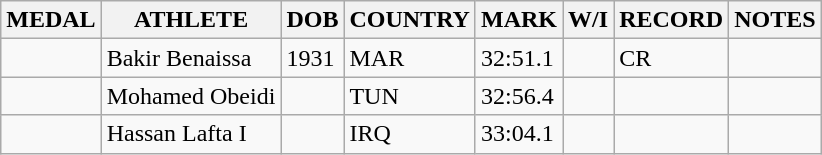<table class="wikitable">
<tr>
<th>MEDAL</th>
<th>ATHLETE</th>
<th>DOB</th>
<th>COUNTRY</th>
<th>MARK</th>
<th>W/I</th>
<th>RECORD</th>
<th>NOTES</th>
</tr>
<tr>
<td></td>
<td>Bakir Benaissa</td>
<td>1931</td>
<td>MAR</td>
<td>32:51.1</td>
<td></td>
<td>CR</td>
<td></td>
</tr>
<tr>
<td></td>
<td>Mohamed Obeidi</td>
<td></td>
<td>TUN</td>
<td>32:56.4</td>
<td></td>
<td></td>
<td></td>
</tr>
<tr>
<td></td>
<td>Hassan Lafta I</td>
<td></td>
<td>IRQ</td>
<td>33:04.1</td>
<td></td>
<td></td>
<td></td>
</tr>
</table>
